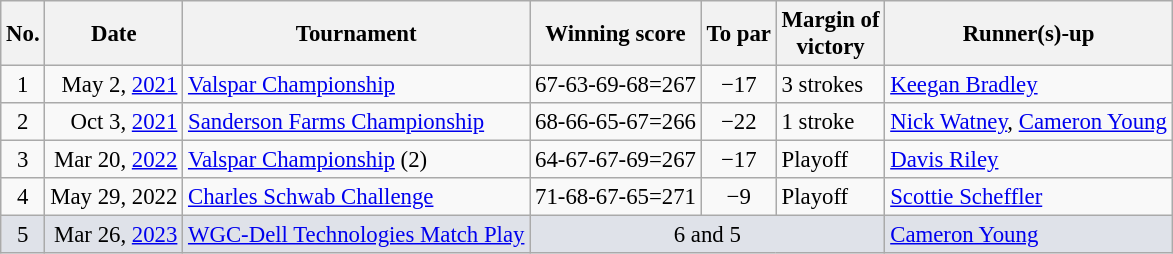<table class="wikitable" style="font-size:95%;">
<tr>
<th>No.</th>
<th>Date</th>
<th>Tournament</th>
<th>Winning score</th>
<th>To par</th>
<th>Margin of<br>victory</th>
<th>Runner(s)-up</th>
</tr>
<tr>
<td align=center>1</td>
<td align=right>May 2, <a href='#'>2021</a></td>
<td><a href='#'>Valspar Championship</a></td>
<td align=right>67-63-69-68=267</td>
<td align=center>−17</td>
<td>3 strokes</td>
<td> <a href='#'>Keegan Bradley</a></td>
</tr>
<tr>
<td align=center>2</td>
<td align=right>Oct 3, <a href='#'>2021</a></td>
<td><a href='#'>Sanderson Farms Championship</a></td>
<td align=right>68-66-65-67=266</td>
<td align=center>−22</td>
<td>1 stroke</td>
<td> <a href='#'>Nick Watney</a>,  <a href='#'>Cameron Young</a></td>
</tr>
<tr>
<td align=center>3</td>
<td align=right>Mar 20, <a href='#'>2022</a></td>
<td><a href='#'>Valspar Championship</a> (2)</td>
<td align=right>64-67-67-69=267</td>
<td align=center>−17</td>
<td>Playoff</td>
<td> <a href='#'>Davis Riley</a></td>
</tr>
<tr>
<td align=center>4</td>
<td align=right>May 29, 2022</td>
<td><a href='#'>Charles Schwab Challenge</a></td>
<td align=right>71-68-67-65=271</td>
<td align=center>−9</td>
<td>Playoff</td>
<td> <a href='#'>Scottie Scheffler</a></td>
</tr>
<tr style="background:#dfe2e9;">
<td align=center>5</td>
<td align=right>Mar 26, <a href='#'>2023</a></td>
<td><a href='#'>WGC-Dell Technologies Match Play</a></td>
<td colspan=3 align=center>6 and 5</td>
<td> <a href='#'>Cameron Young</a></td>
</tr>
</table>
